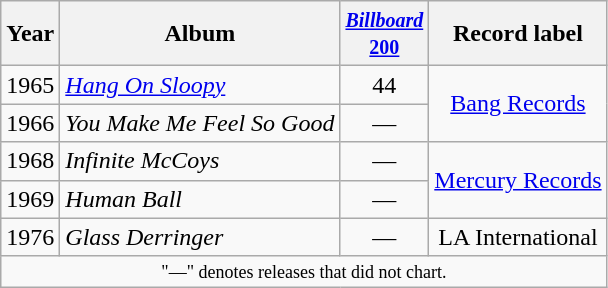<table class="wikitable" style=text-align:center;>
<tr>
<th>Year</th>
<th>Album</th>
<th style="width:40px;"><small><a href='#'><em>Billboard</em> 200</a></small><br></th>
<th>Record label</th>
</tr>
<tr>
<td rowspan="1">1965</td>
<td align=left><em><a href='#'>Hang On Sloopy</a></em></td>
<td>44</td>
<td rowspan="2"><a href='#'>Bang Records</a></td>
</tr>
<tr>
<td rowspan="1">1966</td>
<td align=left><em>You Make Me Feel So Good</em></td>
<td>—</td>
</tr>
<tr>
<td rowspan="1">1968</td>
<td align=left><em>Infinite McCoys</em></td>
<td>—</td>
<td rowspan="2"><a href='#'>Mercury Records</a></td>
</tr>
<tr>
<td rowspan="1">1969</td>
<td align=left><em>Human Ball</em></td>
<td>—</td>
</tr>
<tr>
<td>1976</td>
<td align=left><em>Glass Derringer</em></td>
<td>—</td>
<td>LA International</td>
</tr>
<tr>
<td colspan="4" style="text-align:center; font-size:9pt;">"—" denotes releases that did not chart.</td>
</tr>
</table>
